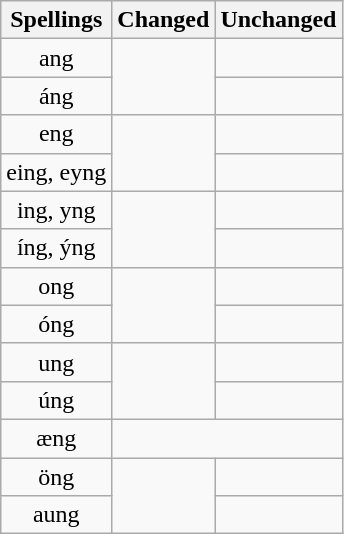<table class="wikitable" style="text-align: center;">
<tr>
<th>Spellings</th>
<th>Changed</th>
<th>Unchanged</th>
</tr>
<tr>
<td>ang</td>
<td rowspan="2"></td>
<td></td>
</tr>
<tr>
<td>áng</td>
<td></td>
</tr>
<tr>
<td>eng</td>
<td rowspan="2"></td>
<td></td>
</tr>
<tr>
<td>eing, eyng</td>
<td></td>
</tr>
<tr>
<td>ing, yng</td>
<td rowspan="2"></td>
<td></td>
</tr>
<tr>
<td>íng, ýng</td>
<td></td>
</tr>
<tr>
<td>ong</td>
<td rowspan="2"></td>
<td></td>
</tr>
<tr>
<td>óng</td>
<td></td>
</tr>
<tr>
<td>ung</td>
<td rowspan="2"></td>
<td></td>
</tr>
<tr>
<td>úng</td>
<td></td>
</tr>
<tr>
<td>æng</td>
<td colspan="2"></td>
</tr>
<tr>
<td>öng</td>
<td rowspan="2"></td>
<td></td>
</tr>
<tr>
<td>aung</td>
<td></td>
</tr>
</table>
